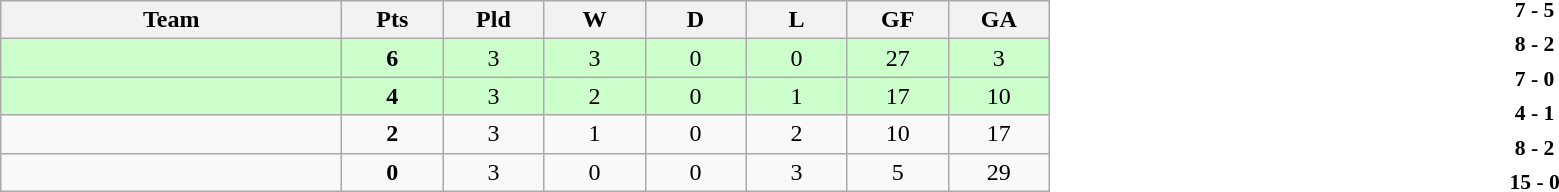<table cellpadding=0 cellspacing=0 width=100%>
<tr>
<td width=60%><br><table class="wikitable" style="text-align: center;">
<tr>
<th width=220>Team</th>
<th width=60>Pts</th>
<th width=60>Pld</th>
<th width=60>W</th>
<th width=60>D</th>
<th width=60>L</th>
<th width=60>GF</th>
<th width=60>GA</th>
</tr>
<tr bgcolor=ccffcc>
<td align=left></td>
<td><strong>6</strong></td>
<td>3</td>
<td>3</td>
<td>0</td>
<td>0</td>
<td>27</td>
<td>3</td>
</tr>
<tr bgcolor=ccffcc>
<td align=left></td>
<td><strong>4</strong></td>
<td>3</td>
<td>2</td>
<td>0</td>
<td>1</td>
<td>17</td>
<td>10</td>
</tr>
<tr>
<td align=left></td>
<td><strong>2</strong></td>
<td>3</td>
<td>1</td>
<td>0</td>
<td>2</td>
<td>10</td>
<td>17</td>
</tr>
<tr>
<td align=left></td>
<td><strong>0</strong></td>
<td>3</td>
<td>0</td>
<td>0</td>
<td>3</td>
<td>5</td>
<td>29</td>
</tr>
</table>
</td>
<td width=40%><br><table cellpadding=2 style=font-size:90% align=center>
<tr>
<td width=40% align=right><strong></strong></td>
<td align=center><strong>7 - 5</strong></td>
<td><strong></strong></td>
</tr>
<tr>
<td width=40% align=right><strong></strong></td>
<td align=center><strong>8 - 2</strong></td>
<td><strong></strong></td>
</tr>
<tr>
<td width=40% align=right><strong></strong></td>
<td align=center><strong>7 - 0</strong></td>
<td><strong></strong></td>
</tr>
<tr>
<td width=40% align=right><strong></strong></td>
<td align=center><strong>4 - 1</strong></td>
<td><strong></strong></td>
</tr>
<tr>
<td width=40% align=right><strong></strong></td>
<td align=center><strong>8 - 2</strong></td>
<td><strong></strong></td>
</tr>
<tr>
<td width=40% align=right><strong></strong></td>
<td align=center><strong>15 - 0</strong></td>
<td><strong></strong></td>
</tr>
</table>
</td>
</tr>
</table>
